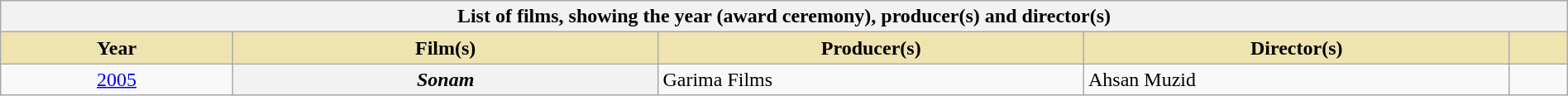<table class="wikitable plainrowheaders" style="width:100%">
<tr>
<th colspan="5">List of films, showing the year (award ceremony), producer(s) and director(s)</th>
</tr>
<tr>
<th scope="col" style="background-color:#EFE4B0;width:12%;">Year</th>
<th scope="col" style="background-color:#EFE4B0;width:22%;">Film(s)</th>
<th scope="col" style="background-color:#EFE4B0;width:22%;">Producer(s)</th>
<th scope="col" style="background-color:#EFE4B0;width:22%;">Director(s)</th>
<th scope="col" style="background-color:#EFE4B0;width:3%;" class="unsortable"></th>
</tr>
<tr>
<td style="text-align:center;"><a href='#'>2005<br></a></td>
<th scope="row"><em>Sonam</em></th>
<td>Garima Films</td>
<td>Ahsan Muzid</td>
<td align="center"></td>
</tr>
</table>
